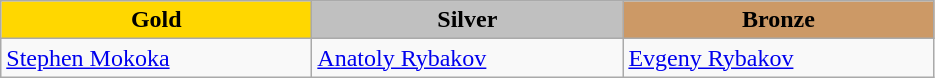<table class="wikitable" style="text-align:left">
<tr align="center">
<td width=200 bgcolor=gold><strong>Gold</strong></td>
<td width=200 bgcolor=silver><strong>Silver</strong></td>
<td width=200 bgcolor=CC9966><strong>Bronze</strong></td>
</tr>
<tr>
<td><a href='#'>Stephen Mokoka</a><br><em></em></td>
<td><a href='#'>Anatoly Rybakov</a><br><em></em></td>
<td><a href='#'>Evgeny Rybakov</a><br><em></em></td>
</tr>
</table>
